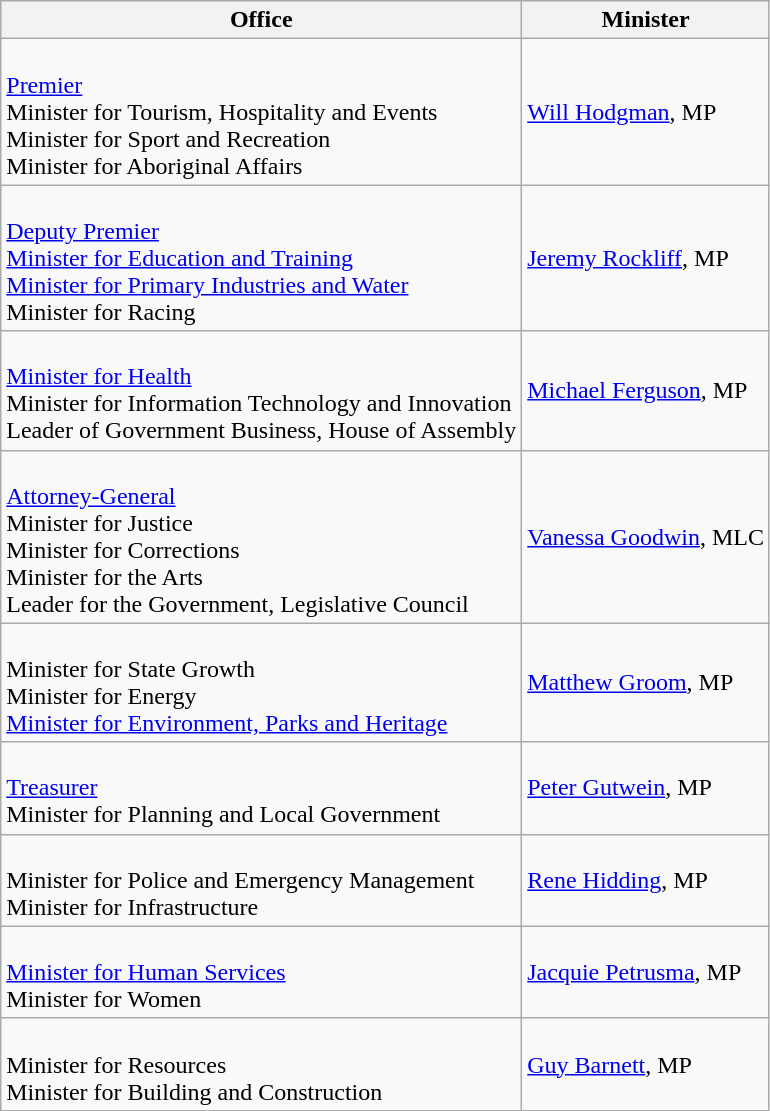<table class="wikitable">
<tr>
<th>Office</th>
<th>Minister</th>
</tr>
<tr>
<td><br><a href='#'>Premier</a><br>
Minister for Tourism, Hospitality and Events<br>
Minister for Sport and Recreation<br>
Minister for Aboriginal Affairs</td>
<td><a href='#'>Will Hodgman</a>, MP</td>
</tr>
<tr>
<td><br><a href='#'>Deputy Premier</a><br>
<a href='#'>Minister for Education and Training</a><br>
<a href='#'>Minister for Primary Industries and Water</a><br>
Minister for Racing<br></td>
<td><a href='#'>Jeremy Rockliff</a>, MP</td>
</tr>
<tr>
<td><br><a href='#'>Minister for Health</a><br>
Minister for Information Technology and Innovation<br>
Leader of Government Business, House of Assembly<br></td>
<td><a href='#'>Michael Ferguson</a>, MP</td>
</tr>
<tr>
<td><br><a href='#'>Attorney-General</a><br>
Minister for Justice<br>
Minister for Corrections<br>
Minister for the Arts<br>
Leader for the Government, Legislative Council</td>
<td><a href='#'>Vanessa Goodwin</a>, MLC</td>
</tr>
<tr>
<td><br>Minister for State Growth<br>
Minister for Energy<br>
<a href='#'>Minister for Environment, Parks and Heritage</a></td>
<td><a href='#'>Matthew Groom</a>, MP</td>
</tr>
<tr>
<td><br><a href='#'>Treasurer</a><br>
Minister for Planning and Local Government</td>
<td><a href='#'>Peter Gutwein</a>, MP</td>
</tr>
<tr>
<td><br>Minister for Police and Emergency Management<br>
Minister for Infrastructure</td>
<td><a href='#'>Rene Hidding</a>, MP</td>
</tr>
<tr>
<td><br><a href='#'>Minister for Human Services</a><br>
Minister for Women</td>
<td><a href='#'>Jacquie Petrusma</a>, MP</td>
</tr>
<tr>
<td><br>Minister for Resources<br>
Minister for Building and Construction</td>
<td><a href='#'>Guy Barnett</a>, MP</td>
</tr>
</table>
